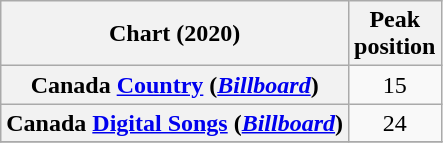<table class="wikitable sortable plainrowheaders" style="text-align:center;">
<tr>
<th>Chart (2020)</th>
<th>Peak <br> position</th>
</tr>
<tr>
<th scope="row">Canada <a href='#'>Country</a> (<a href='#'><em>Billboard</em></a>)</th>
<td>15</td>
</tr>
<tr>
<th scope="row">Canada <a href='#'>Digital Songs</a> (<a href='#'><em>Billboard</em></a>)</th>
<td>24</td>
</tr>
<tr>
</tr>
</table>
